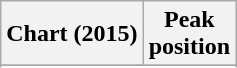<table class="wikitable sortable plainrowheaders">
<tr>
<th>Chart (2015)</th>
<th>Peak<br>position</th>
</tr>
<tr>
</tr>
<tr>
</tr>
</table>
